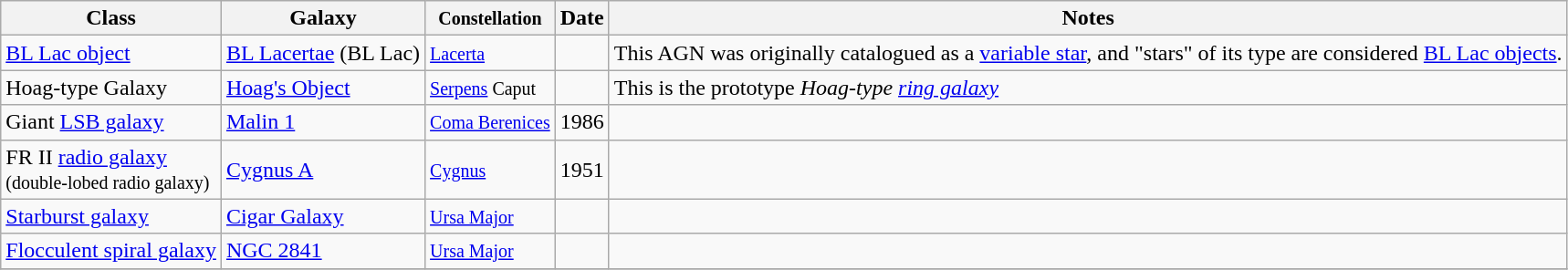<table class="wikitable">
<tr>
<th>Class</th>
<th>Galaxy</th>
<th><small>Constellation</small></th>
<th>Date</th>
<th>Notes</th>
</tr>
<tr>
<td><a href='#'>BL Lac object</a></td>
<td><a href='#'>BL Lacertae</a> (BL Lac)</td>
<td><small><a href='#'>Lacerta</a></small></td>
<td></td>
<td>This AGN was originally catalogued as a <a href='#'>variable star</a>, and "stars" of its type are considered <a href='#'>BL Lac objects</a>.</td>
</tr>
<tr>
<td>Hoag-type Galaxy</td>
<td><a href='#'>Hoag's Object</a></td>
<td><small><a href='#'>Serpens</a> Caput</small></td>
<td></td>
<td>This is the prototype <em>Hoag-type <a href='#'>ring galaxy</a></em></td>
</tr>
<tr>
<td>Giant <a href='#'>LSB galaxy</a></td>
<td><a href='#'>Malin 1</a></td>
<td><small><a href='#'>Coma Berenices</a></small></td>
<td>1986</td>
<td></td>
</tr>
<tr>
<td>FR II <a href='#'>radio galaxy</a><br><small>(double-lobed radio galaxy) </small></td>
<td><a href='#'>Cygnus A</a></td>
<td><small><a href='#'>Cygnus</a></small></td>
<td>1951</td>
<td></td>
</tr>
<tr>
<td><a href='#'>Starburst galaxy</a></td>
<td><a href='#'>Cigar Galaxy</a></td>
<td><small><a href='#'>Ursa Major</a></small></td>
<td></td>
<td></td>
</tr>
<tr>
<td><a href='#'>Flocculent spiral galaxy</a></td>
<td><a href='#'>NGC 2841</a></td>
<td><small><a href='#'>Ursa Major</a></small></td>
<td></td>
<td></td>
</tr>
<tr>
</tr>
</table>
